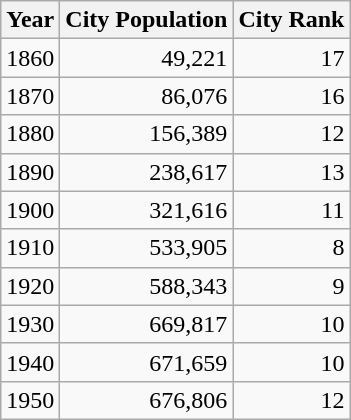<table class="wikitable" style="text-align:right">
<tr>
<th>Year</th>
<th>City Population</th>
<th>City Rank</th>
</tr>
<tr>
<td>1860</td>
<td>49,221</td>
<td>17</td>
</tr>
<tr>
<td>1870</td>
<td>86,076</td>
<td>16</td>
</tr>
<tr>
<td>1880</td>
<td>156,389</td>
<td>12</td>
</tr>
<tr>
<td>1890</td>
<td>238,617</td>
<td>13</td>
</tr>
<tr>
<td>1900</td>
<td>321,616</td>
<td>11</td>
</tr>
<tr>
<td>1910</td>
<td>533,905</td>
<td>8</td>
</tr>
<tr>
<td>1920</td>
<td>588,343</td>
<td>9</td>
</tr>
<tr>
<td>1930</td>
<td>669,817</td>
<td>10</td>
</tr>
<tr>
<td>1940</td>
<td>671,659</td>
<td>10</td>
</tr>
<tr>
<td>1950</td>
<td>676,806</td>
<td>12</td>
</tr>
</table>
